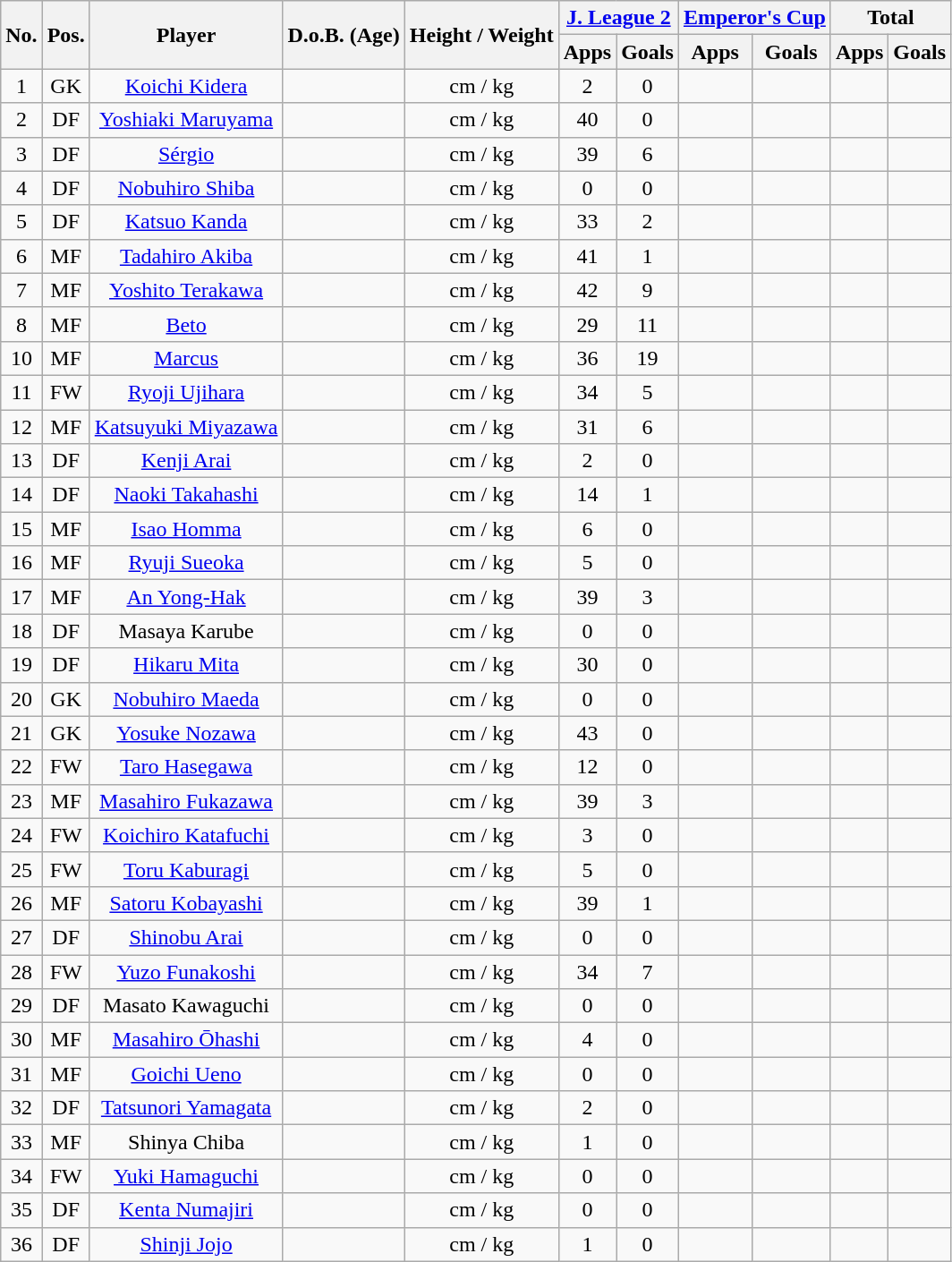<table class="wikitable" style="text-align:center;">
<tr>
<th rowspan="2">No.</th>
<th rowspan="2">Pos.</th>
<th rowspan="2">Player</th>
<th rowspan="2">D.o.B. (Age)</th>
<th rowspan="2">Height / Weight</th>
<th colspan="2"><a href='#'>J. League 2</a></th>
<th colspan="2"><a href='#'>Emperor's Cup</a></th>
<th colspan="2">Total</th>
</tr>
<tr>
<th>Apps</th>
<th>Goals</th>
<th>Apps</th>
<th>Goals</th>
<th>Apps</th>
<th>Goals</th>
</tr>
<tr>
<td>1</td>
<td>GK</td>
<td><a href='#'>Koichi Kidera</a></td>
<td></td>
<td>cm / kg</td>
<td>2</td>
<td>0</td>
<td></td>
<td></td>
<td></td>
<td></td>
</tr>
<tr>
<td>2</td>
<td>DF</td>
<td><a href='#'>Yoshiaki Maruyama</a></td>
<td></td>
<td>cm / kg</td>
<td>40</td>
<td>0</td>
<td></td>
<td></td>
<td></td>
<td></td>
</tr>
<tr>
<td>3</td>
<td>DF</td>
<td><a href='#'>Sérgio</a></td>
<td></td>
<td>cm / kg</td>
<td>39</td>
<td>6</td>
<td></td>
<td></td>
<td></td>
<td></td>
</tr>
<tr>
<td>4</td>
<td>DF</td>
<td><a href='#'>Nobuhiro Shiba</a></td>
<td></td>
<td>cm / kg</td>
<td>0</td>
<td>0</td>
<td></td>
<td></td>
<td></td>
<td></td>
</tr>
<tr>
<td>5</td>
<td>DF</td>
<td><a href='#'>Katsuo Kanda</a></td>
<td></td>
<td>cm / kg</td>
<td>33</td>
<td>2</td>
<td></td>
<td></td>
<td></td>
<td></td>
</tr>
<tr>
<td>6</td>
<td>MF</td>
<td><a href='#'>Tadahiro Akiba</a></td>
<td></td>
<td>cm / kg</td>
<td>41</td>
<td>1</td>
<td></td>
<td></td>
<td></td>
<td></td>
</tr>
<tr>
<td>7</td>
<td>MF</td>
<td><a href='#'>Yoshito Terakawa</a></td>
<td></td>
<td>cm / kg</td>
<td>42</td>
<td>9</td>
<td></td>
<td></td>
<td></td>
<td></td>
</tr>
<tr>
<td>8</td>
<td>MF</td>
<td><a href='#'>Beto</a></td>
<td></td>
<td>cm / kg</td>
<td>29</td>
<td>11</td>
<td></td>
<td></td>
<td></td>
<td></td>
</tr>
<tr>
<td>10</td>
<td>MF</td>
<td><a href='#'>Marcus</a></td>
<td></td>
<td>cm / kg</td>
<td>36</td>
<td>19</td>
<td></td>
<td></td>
<td></td>
<td></td>
</tr>
<tr>
<td>11</td>
<td>FW</td>
<td><a href='#'>Ryoji Ujihara</a></td>
<td></td>
<td>cm / kg</td>
<td>34</td>
<td>5</td>
<td></td>
<td></td>
<td></td>
<td></td>
</tr>
<tr>
<td>12</td>
<td>MF</td>
<td><a href='#'>Katsuyuki Miyazawa</a></td>
<td></td>
<td>cm / kg</td>
<td>31</td>
<td>6</td>
<td></td>
<td></td>
<td></td>
<td></td>
</tr>
<tr>
<td>13</td>
<td>DF</td>
<td><a href='#'>Kenji Arai</a></td>
<td></td>
<td>cm / kg</td>
<td>2</td>
<td>0</td>
<td></td>
<td></td>
<td></td>
<td></td>
</tr>
<tr>
<td>14</td>
<td>DF</td>
<td><a href='#'>Naoki Takahashi</a></td>
<td></td>
<td>cm / kg</td>
<td>14</td>
<td>1</td>
<td></td>
<td></td>
<td></td>
<td></td>
</tr>
<tr>
<td>15</td>
<td>MF</td>
<td><a href='#'>Isao Homma</a></td>
<td></td>
<td>cm / kg</td>
<td>6</td>
<td>0</td>
<td></td>
<td></td>
<td></td>
<td></td>
</tr>
<tr>
<td>16</td>
<td>MF</td>
<td><a href='#'>Ryuji Sueoka</a></td>
<td></td>
<td>cm / kg</td>
<td>5</td>
<td>0</td>
<td></td>
<td></td>
<td></td>
<td></td>
</tr>
<tr>
<td>17</td>
<td>MF</td>
<td><a href='#'>An Yong-Hak</a></td>
<td></td>
<td>cm / kg</td>
<td>39</td>
<td>3</td>
<td></td>
<td></td>
<td></td>
<td></td>
</tr>
<tr>
<td>18</td>
<td>DF</td>
<td>Masaya Karube</td>
<td></td>
<td>cm / kg</td>
<td>0</td>
<td>0</td>
<td></td>
<td></td>
<td></td>
<td></td>
</tr>
<tr>
<td>19</td>
<td>DF</td>
<td><a href='#'>Hikaru Mita</a></td>
<td></td>
<td>cm / kg</td>
<td>30</td>
<td>0</td>
<td></td>
<td></td>
<td></td>
<td></td>
</tr>
<tr>
<td>20</td>
<td>GK</td>
<td><a href='#'>Nobuhiro Maeda</a></td>
<td></td>
<td>cm / kg</td>
<td>0</td>
<td>0</td>
<td></td>
<td></td>
<td></td>
<td></td>
</tr>
<tr>
<td>21</td>
<td>GK</td>
<td><a href='#'>Yosuke Nozawa</a></td>
<td></td>
<td>cm / kg</td>
<td>43</td>
<td>0</td>
<td></td>
<td></td>
<td></td>
<td></td>
</tr>
<tr>
<td>22</td>
<td>FW</td>
<td><a href='#'>Taro Hasegawa</a></td>
<td></td>
<td>cm / kg</td>
<td>12</td>
<td>0</td>
<td></td>
<td></td>
<td></td>
<td></td>
</tr>
<tr>
<td>23</td>
<td>MF</td>
<td><a href='#'>Masahiro Fukazawa</a></td>
<td></td>
<td>cm / kg</td>
<td>39</td>
<td>3</td>
<td></td>
<td></td>
<td></td>
<td></td>
</tr>
<tr>
<td>24</td>
<td>FW</td>
<td><a href='#'>Koichiro Katafuchi</a></td>
<td></td>
<td>cm / kg</td>
<td>3</td>
<td>0</td>
<td></td>
<td></td>
<td></td>
<td></td>
</tr>
<tr>
<td>25</td>
<td>FW</td>
<td><a href='#'>Toru Kaburagi</a></td>
<td></td>
<td>cm / kg</td>
<td>5</td>
<td>0</td>
<td></td>
<td></td>
<td></td>
<td></td>
</tr>
<tr>
<td>26</td>
<td>MF</td>
<td><a href='#'>Satoru Kobayashi</a></td>
<td></td>
<td>cm / kg</td>
<td>39</td>
<td>1</td>
<td></td>
<td></td>
<td></td>
<td></td>
</tr>
<tr>
<td>27</td>
<td>DF</td>
<td><a href='#'>Shinobu Arai</a></td>
<td></td>
<td>cm / kg</td>
<td>0</td>
<td>0</td>
<td></td>
<td></td>
<td></td>
<td></td>
</tr>
<tr>
<td>28</td>
<td>FW</td>
<td><a href='#'>Yuzo Funakoshi</a></td>
<td></td>
<td>cm / kg</td>
<td>34</td>
<td>7</td>
<td></td>
<td></td>
<td></td>
<td></td>
</tr>
<tr>
<td>29</td>
<td>DF</td>
<td>Masato Kawaguchi</td>
<td></td>
<td>cm / kg</td>
<td>0</td>
<td>0</td>
<td></td>
<td></td>
<td></td>
<td></td>
</tr>
<tr>
<td>30</td>
<td>MF</td>
<td><a href='#'>Masahiro Ōhashi</a></td>
<td></td>
<td>cm / kg</td>
<td>4</td>
<td>0</td>
<td></td>
<td></td>
<td></td>
<td></td>
</tr>
<tr>
<td>31</td>
<td>MF</td>
<td><a href='#'>Goichi Ueno</a></td>
<td></td>
<td>cm / kg</td>
<td>0</td>
<td>0</td>
<td></td>
<td></td>
<td></td>
<td></td>
</tr>
<tr>
<td>32</td>
<td>DF</td>
<td><a href='#'>Tatsunori Yamagata</a></td>
<td></td>
<td>cm / kg</td>
<td>2</td>
<td>0</td>
<td></td>
<td></td>
<td></td>
<td></td>
</tr>
<tr>
<td>33</td>
<td>MF</td>
<td>Shinya Chiba</td>
<td></td>
<td>cm / kg</td>
<td>1</td>
<td>0</td>
<td></td>
<td></td>
<td></td>
<td></td>
</tr>
<tr>
<td>34</td>
<td>FW</td>
<td><a href='#'>Yuki Hamaguchi</a></td>
<td></td>
<td>cm / kg</td>
<td>0</td>
<td>0</td>
<td></td>
<td></td>
<td></td>
<td></td>
</tr>
<tr>
<td>35</td>
<td>DF</td>
<td><a href='#'>Kenta Numajiri</a></td>
<td></td>
<td>cm / kg</td>
<td>0</td>
<td>0</td>
<td></td>
<td></td>
<td></td>
<td></td>
</tr>
<tr>
<td>36</td>
<td>DF</td>
<td><a href='#'>Shinji Jojo</a></td>
<td></td>
<td>cm / kg</td>
<td>1</td>
<td>0</td>
<td></td>
<td></td>
<td></td>
<td></td>
</tr>
</table>
